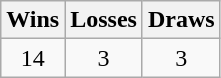<table class="wikitable">
<tr>
<th>Wins</th>
<th>Losses</th>
<th>Draws</th>
</tr>
<tr>
<td align=center>14</td>
<td align=center>3</td>
<td align=center>3</td>
</tr>
</table>
